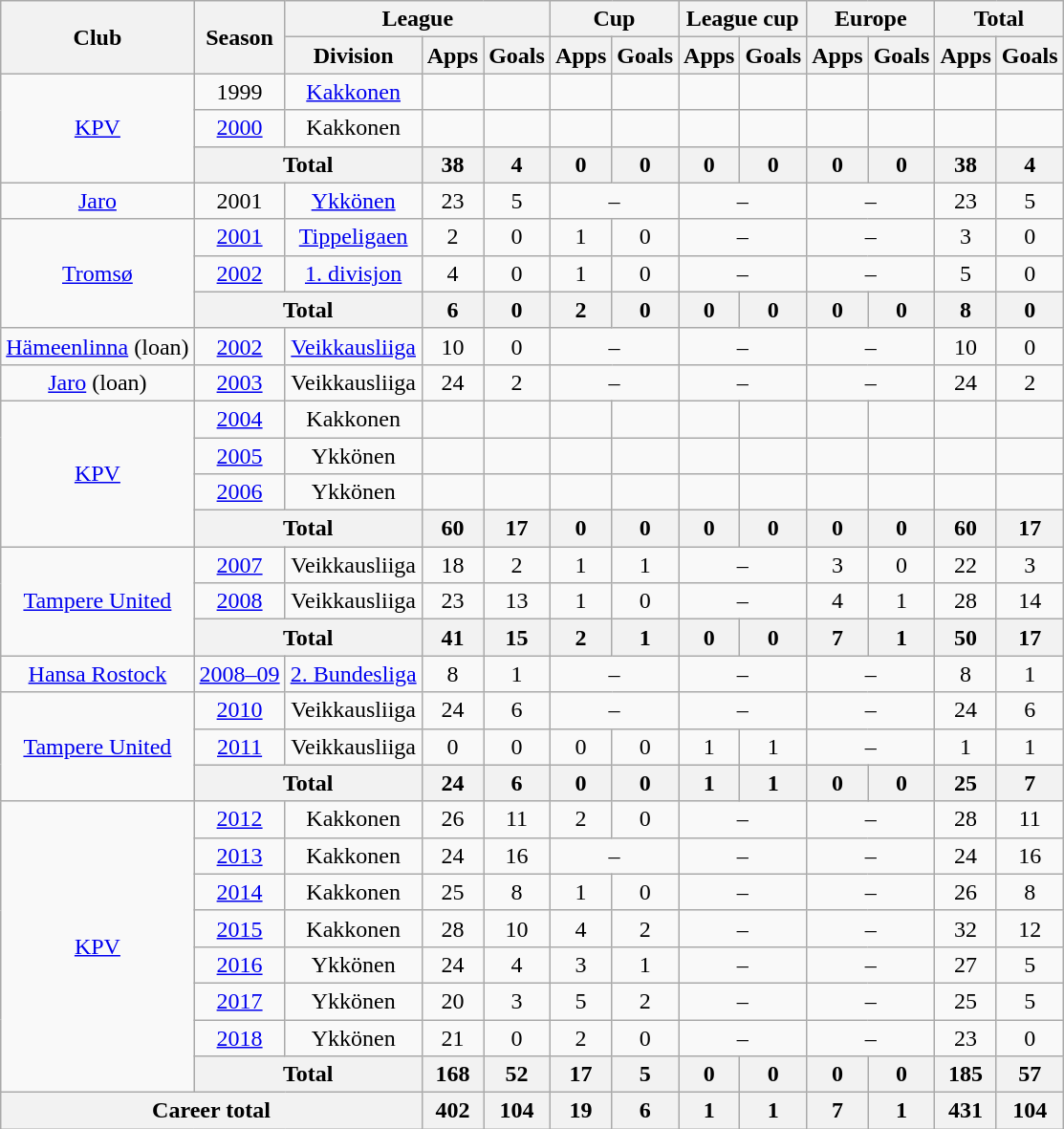<table class="wikitable" style="text-align:center">
<tr>
<th rowspan="2">Club</th>
<th rowspan="2">Season</th>
<th colspan="3">League</th>
<th colspan="2">Cup</th>
<th colspan="2">League cup</th>
<th colspan="2">Europe</th>
<th colspan="2">Total</th>
</tr>
<tr>
<th>Division</th>
<th>Apps</th>
<th>Goals</th>
<th>Apps</th>
<th>Goals</th>
<th>Apps</th>
<th>Goals</th>
<th>Apps</th>
<th>Goals</th>
<th>Apps</th>
<th>Goals</th>
</tr>
<tr>
<td rowspan=3><a href='#'>KPV</a></td>
<td>1999</td>
<td><a href='#'>Kakkonen</a></td>
<td></td>
<td></td>
<td></td>
<td></td>
<td></td>
<td></td>
<td></td>
<td></td>
<td></td>
<td></td>
</tr>
<tr>
<td><a href='#'>2000</a></td>
<td>Kakkonen</td>
<td></td>
<td></td>
<td></td>
<td></td>
<td></td>
<td></td>
<td></td>
<td></td>
<td></td>
<td></td>
</tr>
<tr>
<th colspan=2>Total</th>
<th>38</th>
<th>4</th>
<th>0</th>
<th>0</th>
<th>0</th>
<th>0</th>
<th>0</th>
<th>0</th>
<th>38</th>
<th>4</th>
</tr>
<tr>
<td><a href='#'>Jaro</a></td>
<td>2001</td>
<td><a href='#'>Ykkönen</a></td>
<td>23</td>
<td>5</td>
<td colspan=2>–</td>
<td colspan=2>–</td>
<td colspan=2>–</td>
<td>23</td>
<td>5</td>
</tr>
<tr>
<td rowspan=3><a href='#'>Tromsø</a></td>
<td><a href='#'>2001</a></td>
<td><a href='#'>Tippeligaen</a></td>
<td>2</td>
<td>0</td>
<td>1</td>
<td>0</td>
<td colspan=2>–</td>
<td colspan=2>–</td>
<td>3</td>
<td>0</td>
</tr>
<tr>
<td><a href='#'>2002</a></td>
<td><a href='#'>1. divisjon</a></td>
<td>4</td>
<td>0</td>
<td>1</td>
<td>0</td>
<td colspan=2>–</td>
<td colspan=2>–</td>
<td>5</td>
<td>0</td>
</tr>
<tr>
<th colspan=2>Total</th>
<th>6</th>
<th>0</th>
<th>2</th>
<th>0</th>
<th>0</th>
<th>0</th>
<th>0</th>
<th>0</th>
<th>8</th>
<th>0</th>
</tr>
<tr>
<td><a href='#'>Hämeenlinna</a> (loan)</td>
<td><a href='#'>2002</a></td>
<td><a href='#'>Veikkausliiga</a></td>
<td>10</td>
<td>0</td>
<td colspan=2>–</td>
<td colspan=2>–</td>
<td colspan=2>–</td>
<td>10</td>
<td>0</td>
</tr>
<tr>
<td><a href='#'>Jaro</a> (loan)</td>
<td><a href='#'>2003</a></td>
<td>Veikkausliiga</td>
<td>24</td>
<td>2</td>
<td colspan=2>–</td>
<td colspan=2>–</td>
<td colspan=2>–</td>
<td>24</td>
<td>2</td>
</tr>
<tr>
<td rowspan=4><a href='#'>KPV</a></td>
<td><a href='#'>2004</a></td>
<td>Kakkonen</td>
<td></td>
<td></td>
<td></td>
<td></td>
<td></td>
<td></td>
<td></td>
<td></td>
<td></td>
<td></td>
</tr>
<tr>
<td><a href='#'>2005</a></td>
<td>Ykkönen</td>
<td></td>
<td></td>
<td></td>
<td></td>
<td></td>
<td></td>
<td></td>
<td></td>
<td></td>
<td></td>
</tr>
<tr>
<td><a href='#'>2006</a></td>
<td>Ykkönen</td>
<td></td>
<td></td>
<td></td>
<td></td>
<td></td>
<td></td>
<td></td>
<td></td>
<td></td>
<td></td>
</tr>
<tr>
<th colspan=2>Total</th>
<th>60</th>
<th>17</th>
<th>0</th>
<th>0</th>
<th>0</th>
<th>0</th>
<th>0</th>
<th>0</th>
<th>60</th>
<th>17</th>
</tr>
<tr>
<td rowspan=3><a href='#'>Tampere United</a></td>
<td><a href='#'>2007</a></td>
<td>Veikkausliiga</td>
<td>18</td>
<td>2</td>
<td>1</td>
<td>1</td>
<td colspan=2>–</td>
<td>3</td>
<td>0</td>
<td>22</td>
<td>3</td>
</tr>
<tr>
<td><a href='#'>2008</a></td>
<td>Veikkausliiga</td>
<td>23</td>
<td>13</td>
<td>1</td>
<td>0</td>
<td colspan=2>–</td>
<td>4</td>
<td>1</td>
<td>28</td>
<td>14</td>
</tr>
<tr>
<th colspan=2>Total</th>
<th>41</th>
<th>15</th>
<th>2</th>
<th>1</th>
<th>0</th>
<th>0</th>
<th>7</th>
<th>1</th>
<th>50</th>
<th>17</th>
</tr>
<tr>
<td><a href='#'>Hansa Rostock</a></td>
<td><a href='#'>2008–09</a></td>
<td><a href='#'>2. Bundesliga</a></td>
<td>8</td>
<td>1</td>
<td colspan=2>–</td>
<td colspan=2>–</td>
<td colspan=2>–</td>
<td>8</td>
<td>1</td>
</tr>
<tr>
<td rowspan=3><a href='#'>Tampere United</a></td>
<td><a href='#'>2010</a></td>
<td>Veikkausliiga</td>
<td>24</td>
<td>6</td>
<td colspan=2>–</td>
<td colspan=2>–</td>
<td colspan=2>–</td>
<td>24</td>
<td>6</td>
</tr>
<tr>
<td><a href='#'>2011</a></td>
<td>Veikkausliiga</td>
<td>0</td>
<td>0</td>
<td>0</td>
<td>0</td>
<td>1</td>
<td>1</td>
<td colspan=2>–</td>
<td>1</td>
<td>1</td>
</tr>
<tr>
<th colspan=2>Total</th>
<th>24</th>
<th>6</th>
<th>0</th>
<th>0</th>
<th>1</th>
<th>1</th>
<th>0</th>
<th>0</th>
<th>25</th>
<th>7</th>
</tr>
<tr>
<td rowspan=8><a href='#'>KPV</a></td>
<td><a href='#'>2012</a></td>
<td>Kakkonen</td>
<td>26</td>
<td>11</td>
<td>2</td>
<td>0</td>
<td colspan=2>–</td>
<td colspan=2>–</td>
<td>28</td>
<td>11</td>
</tr>
<tr>
<td><a href='#'>2013</a></td>
<td>Kakkonen</td>
<td>24</td>
<td>16</td>
<td colspan=2>–</td>
<td colspan=2>–</td>
<td colspan=2>–</td>
<td>24</td>
<td>16</td>
</tr>
<tr>
<td><a href='#'>2014</a></td>
<td>Kakkonen</td>
<td>25</td>
<td>8</td>
<td>1</td>
<td>0</td>
<td colspan=2>–</td>
<td colspan=2>–</td>
<td>26</td>
<td>8</td>
</tr>
<tr>
<td><a href='#'>2015</a></td>
<td>Kakkonen</td>
<td>28</td>
<td>10</td>
<td>4</td>
<td>2</td>
<td colspan=2>–</td>
<td colspan=2>–</td>
<td>32</td>
<td>12</td>
</tr>
<tr>
<td><a href='#'>2016</a></td>
<td>Ykkönen</td>
<td>24</td>
<td>4</td>
<td>3</td>
<td>1</td>
<td colspan=2>–</td>
<td colspan=2>–</td>
<td>27</td>
<td>5</td>
</tr>
<tr>
<td><a href='#'>2017</a></td>
<td>Ykkönen</td>
<td>20</td>
<td>3</td>
<td>5</td>
<td>2</td>
<td colspan=2>–</td>
<td colspan=2>–</td>
<td>25</td>
<td>5</td>
</tr>
<tr>
<td><a href='#'>2018</a></td>
<td>Ykkönen</td>
<td>21</td>
<td>0</td>
<td>2</td>
<td>0</td>
<td colspan=2>–</td>
<td colspan=2>–</td>
<td>23</td>
<td>0</td>
</tr>
<tr>
<th colspan=2>Total</th>
<th>168</th>
<th>52</th>
<th>17</th>
<th>5</th>
<th>0</th>
<th>0</th>
<th>0</th>
<th>0</th>
<th>185</th>
<th>57</th>
</tr>
<tr>
<th colspan="3">Career total</th>
<th>402</th>
<th>104</th>
<th>19</th>
<th>6</th>
<th>1</th>
<th>1</th>
<th>7</th>
<th>1</th>
<th>431</th>
<th>104</th>
</tr>
</table>
